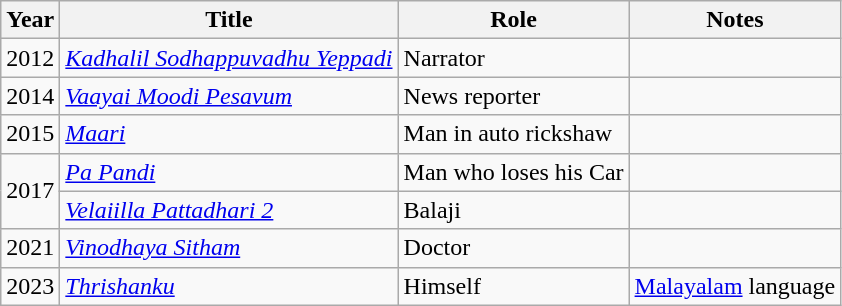<table class="wikitable sortable">
<tr>
<th scope="col">Year</th>
<th scope="col">Title</th>
<th scope="col">Role</th>
<th scope="col" class="unsortable">Notes</th>
</tr>
<tr>
<td>2012</td>
<td><em><a href='#'>Kadhalil Sodhappuvadhu Yeppadi</a></em></td>
<td>Narrator</td>
<td></td>
</tr>
<tr>
<td>2014</td>
<td><em><a href='#'>Vaayai Moodi Pesavum</a></em></td>
<td>News reporter</td>
<td></td>
</tr>
<tr>
<td>2015</td>
<td><em><a href='#'>Maari</a></em></td>
<td>Man in auto rickshaw</td>
<td></td>
</tr>
<tr>
<td rowspan=2>2017</td>
<td><em><a href='#'>Pa Pandi</a></em></td>
<td>Man who loses his Car</td>
<td></td>
</tr>
<tr>
<td><em><a href='#'>Velaiilla Pattadhari 2</a></em></td>
<td>Balaji</td>
<td></td>
</tr>
<tr>
<td>2021</td>
<td><em><a href='#'>Vinodhaya Sitham</a></em></td>
<td>Doctor</td>
<td></td>
</tr>
<tr>
<td>2023</td>
<td><em><a href='#'>Thrishanku</a></em></td>
<td>Himself</td>
<td><a href='#'>Malayalam</a> language</td>
</tr>
</table>
